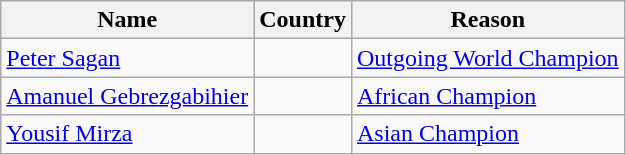<table class="wikitable">
<tr>
<th>Name</th>
<th>Country</th>
<th>Reason</th>
</tr>
<tr>
<td><a href='#'>Peter Sagan</a></td>
<td></td>
<td><a href='#'>Outgoing World Champion</a></td>
</tr>
<tr>
<td><a href='#'>Amanuel Gebrezgabihier</a></td>
<td></td>
<td><a href='#'>African Champion</a></td>
</tr>
<tr>
<td><a href='#'>Yousif Mirza</a></td>
<td></td>
<td><a href='#'>Asian Champion</a></td>
</tr>
</table>
